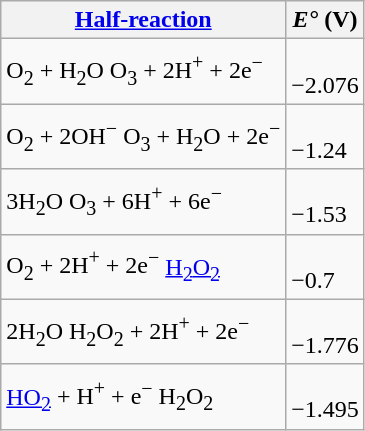<table class="wikitable">
<tr>
<th><a href='#'>Half-reaction</a></th>
<th><em>E°</em> (V)</th>
</tr>
<tr>
<td>O<sub>2</sub> + H<sub>2</sub>O  O<sub>3</sub> + 2H<sup>+</sup> + 2e<sup>−</sup></td>
<td><br>−2.076</td>
</tr>
<tr>
<td>O<sub>2</sub> + 2OH<sup>−</sup>  O<sub>3</sub> + H<sub>2</sub>O + 2e<sup>−</sup></td>
<td><br>−1.24</td>
</tr>
<tr>
<td>3H<sub>2</sub>O  O<sub>3</sub> + 6H<sup>+</sup> + 6e<sup>−</sup></td>
<td><br>−1.53</td>
</tr>
<tr>
<td>O<sub>2</sub> + 2H<sup>+</sup> + 2e<sup>−</sup>  <a href='#'>H<sub>2</sub>O<sub>2</sub></a></td>
<td><br>−0.7</td>
</tr>
<tr>
<td>2H<sub>2</sub>O  H<sub>2</sub>O<sub>2</sub> + 2H<sup>+</sup> + 2e<sup>−</sup></td>
<td><br>−1.776</td>
</tr>
<tr>
<td><a href='#'>HO<sub>2</sub></a> + H<sup>+</sup> + e<sup>−</sup>  H<sub>2</sub>O<sub>2</sub></td>
<td><br>−1.495</td>
</tr>
</table>
